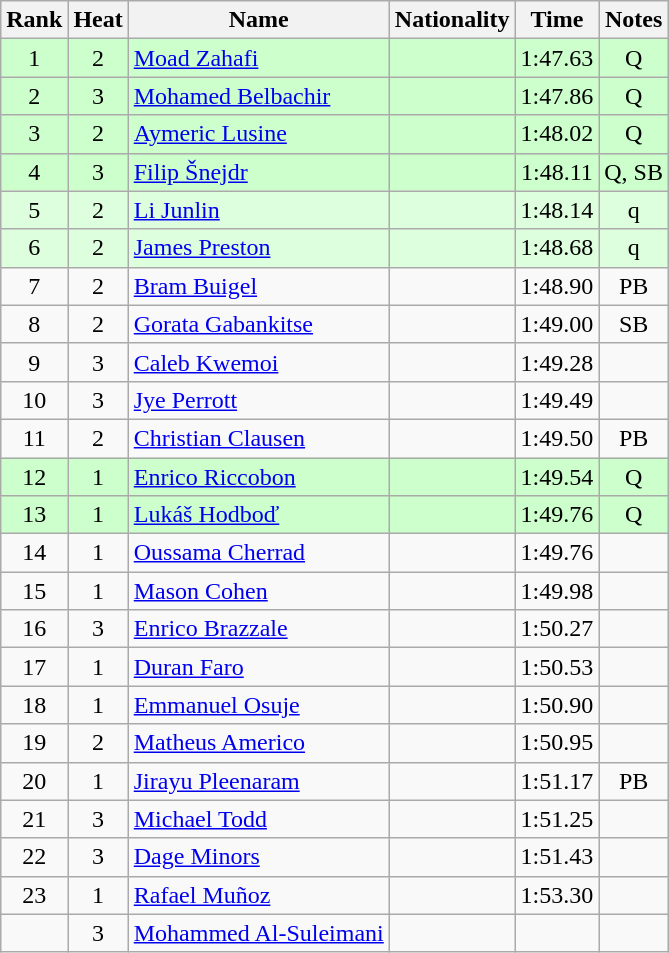<table class="wikitable sortable" style="text-align:center">
<tr>
<th>Rank</th>
<th>Heat</th>
<th>Name</th>
<th>Nationality</th>
<th>Time</th>
<th>Notes</th>
</tr>
<tr bgcolor=ccffcc>
<td>1</td>
<td>2</td>
<td align=left><a href='#'>Moad Zahafi</a></td>
<td align=left></td>
<td>1:47.63</td>
<td>Q</td>
</tr>
<tr bgcolor=ccffcc>
<td>2</td>
<td>3</td>
<td align=left><a href='#'>Mohamed Belbachir</a></td>
<td align=left></td>
<td>1:47.86</td>
<td>Q</td>
</tr>
<tr bgcolor=ccffcc>
<td>3</td>
<td>2</td>
<td align=left><a href='#'>Aymeric Lusine</a></td>
<td align=left></td>
<td>1:48.02</td>
<td>Q</td>
</tr>
<tr bgcolor=ccffcc>
<td>4</td>
<td>3</td>
<td align=left><a href='#'>Filip Šnejdr</a></td>
<td align=left></td>
<td>1:48.11</td>
<td>Q, SB</td>
</tr>
<tr bgcolor=ddffdd>
<td>5</td>
<td>2</td>
<td align=left><a href='#'>Li Junlin</a></td>
<td align=left></td>
<td>1:48.14</td>
<td>q</td>
</tr>
<tr bgcolor=ddffdd>
<td>6</td>
<td>2</td>
<td align=left><a href='#'>James Preston</a></td>
<td align=left></td>
<td>1:48.68</td>
<td>q</td>
</tr>
<tr>
<td>7</td>
<td>2</td>
<td align=left><a href='#'>Bram Buigel</a></td>
<td align=left></td>
<td>1:48.90</td>
<td>PB</td>
</tr>
<tr>
<td>8</td>
<td>2</td>
<td align=left><a href='#'>Gorata Gabankitse</a></td>
<td align=left></td>
<td>1:49.00</td>
<td>SB</td>
</tr>
<tr>
<td>9</td>
<td>3</td>
<td align=left><a href='#'>Caleb Kwemoi</a></td>
<td align=left></td>
<td>1:49.28</td>
<td></td>
</tr>
<tr>
<td>10</td>
<td>3</td>
<td align=left><a href='#'>Jye Perrott</a></td>
<td align=left></td>
<td>1:49.49</td>
<td></td>
</tr>
<tr>
<td>11</td>
<td>2</td>
<td align=left><a href='#'>Christian Clausen</a></td>
<td align=left></td>
<td>1:49.50</td>
<td>PB</td>
</tr>
<tr bgcolor=ccffcc>
<td>12</td>
<td>1</td>
<td align=left><a href='#'>Enrico Riccobon</a></td>
<td align=left></td>
<td>1:49.54</td>
<td>Q</td>
</tr>
<tr bgcolor=ccffcc>
<td>13</td>
<td>1</td>
<td align=left><a href='#'>Lukáš Hodboď</a></td>
<td align=left></td>
<td>1:49.76</td>
<td>Q</td>
</tr>
<tr>
<td>14</td>
<td>1</td>
<td align=left><a href='#'>Oussama Cherrad</a></td>
<td align=left></td>
<td>1:49.76</td>
<td></td>
</tr>
<tr>
<td>15</td>
<td>1</td>
<td align=left><a href='#'>Mason Cohen</a></td>
<td align=left></td>
<td>1:49.98</td>
<td></td>
</tr>
<tr>
<td>16</td>
<td>3</td>
<td align=left><a href='#'>Enrico Brazzale</a></td>
<td align=left></td>
<td>1:50.27</td>
<td></td>
</tr>
<tr>
<td>17</td>
<td>1</td>
<td align=left><a href='#'>Duran Faro</a></td>
<td align=left></td>
<td>1:50.53</td>
<td></td>
</tr>
<tr>
<td>18</td>
<td>1</td>
<td align=left><a href='#'>Emmanuel Osuje</a></td>
<td align=left></td>
<td>1:50.90</td>
<td></td>
</tr>
<tr>
<td>19</td>
<td>2</td>
<td align=left><a href='#'>Matheus Americo</a></td>
<td align=left></td>
<td>1:50.95</td>
<td></td>
</tr>
<tr>
<td>20</td>
<td>1</td>
<td align=left><a href='#'>Jirayu Pleenaram</a></td>
<td align=left></td>
<td>1:51.17</td>
<td>PB</td>
</tr>
<tr>
<td>21</td>
<td>3</td>
<td align=left><a href='#'>Michael Todd</a></td>
<td align=left></td>
<td>1:51.25</td>
<td></td>
</tr>
<tr>
<td>22</td>
<td>3</td>
<td align=left><a href='#'>Dage Minors</a></td>
<td align=left></td>
<td>1:51.43</td>
<td></td>
</tr>
<tr>
<td>23</td>
<td>1</td>
<td align=left><a href='#'>Rafael Muñoz</a></td>
<td align=left></td>
<td>1:53.30</td>
<td></td>
</tr>
<tr>
<td></td>
<td>3</td>
<td align=left><a href='#'>Mohammed Al-Suleimani</a></td>
<td align=left></td>
<td></td>
<td></td>
</tr>
</table>
